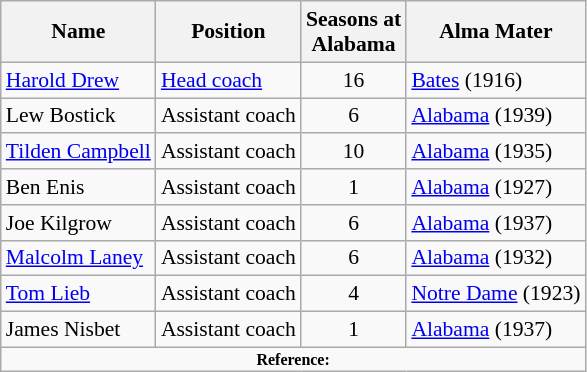<table class="wikitable" border="1" style="font-size:90%;">
<tr>
<th>Name</th>
<th>Position</th>
<th>Seasons at<br>Alabama</th>
<th>Alma Mater</th>
</tr>
<tr>
<td><a href='#'>Harold Drew</a></td>
<td><a href='#'>Head coach</a></td>
<td align=center>16</td>
<td><a href='#'>Bates</a> (1916)</td>
</tr>
<tr>
<td>Lew Bostick</td>
<td>Assistant coach</td>
<td align=center>6</td>
<td><a href='#'>Alabama</a> (1939)</td>
</tr>
<tr>
<td><a href='#'>Tilden Campbell</a></td>
<td>Assistant coach</td>
<td align=center>10</td>
<td><a href='#'>Alabama</a> (1935)</td>
</tr>
<tr>
<td>Ben Enis</td>
<td>Assistant coach</td>
<td align=center>1</td>
<td><a href='#'>Alabama</a> (1927)</td>
</tr>
<tr>
<td>Joe Kilgrow</td>
<td>Assistant coach</td>
<td align=center>6</td>
<td><a href='#'>Alabama</a> (1937)</td>
</tr>
<tr>
<td><a href='#'>Malcolm Laney</a></td>
<td>Assistant coach</td>
<td align=center>6</td>
<td><a href='#'>Alabama</a> (1932)</td>
</tr>
<tr>
<td><a href='#'>Tom Lieb</a></td>
<td>Assistant coach</td>
<td align=center>4</td>
<td><a href='#'>Notre Dame</a> (1923)</td>
</tr>
<tr>
<td>James Nisbet</td>
<td>Assistant coach</td>
<td align=center>1</td>
<td><a href='#'>Alabama</a> (1937)</td>
</tr>
<tr>
<td colspan="4" style="font-size: 8pt" align="center"><strong>Reference:</strong></td>
</tr>
</table>
